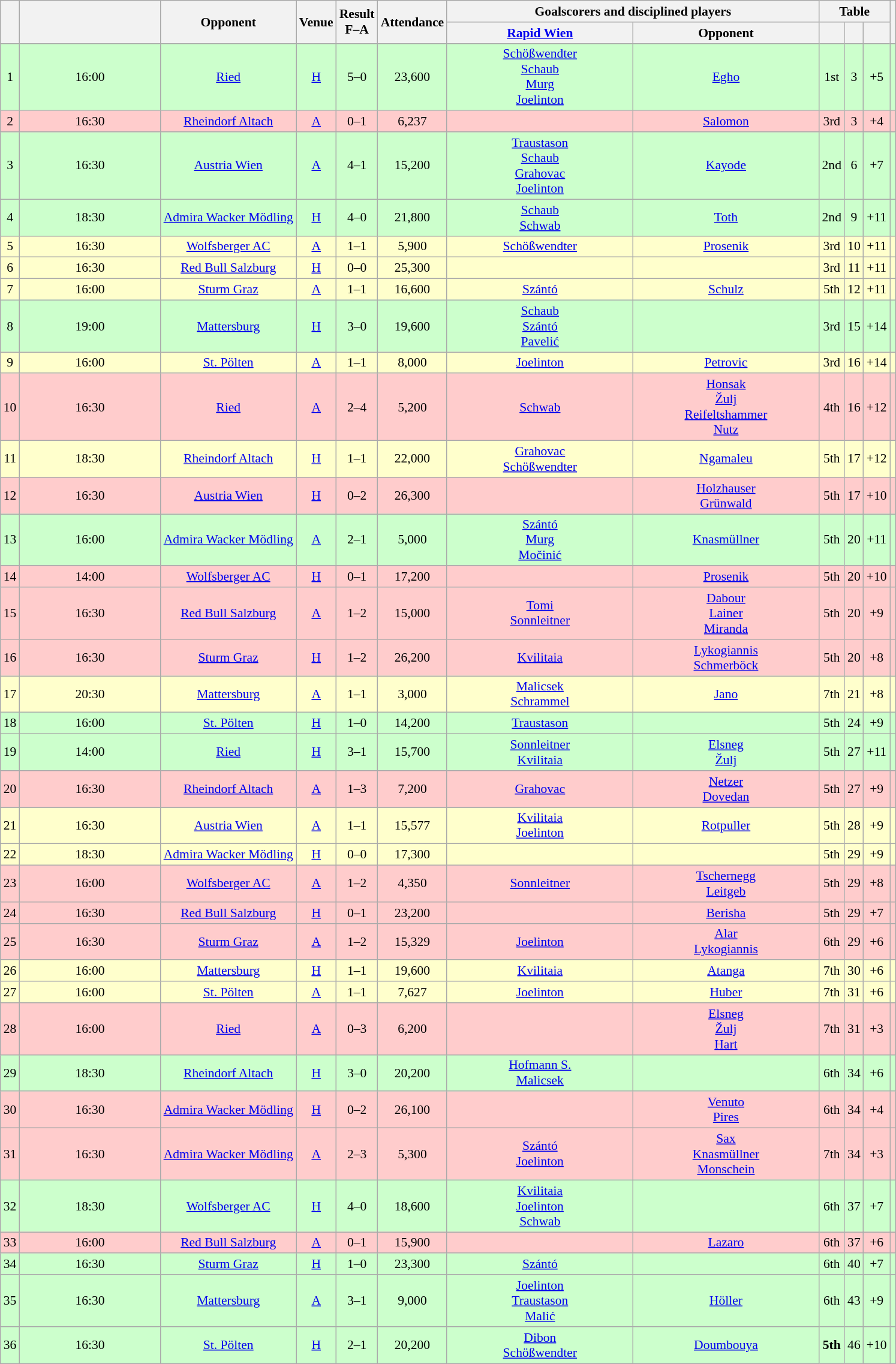<table class="wikitable" style="text-align:center; font-size:90%">
<tr>
<th rowspan="2"></th>
<th rowspan="2" style="width:150px"></th>
<th rowspan="2">Opponent</th>
<th rowspan="2">Venue</th>
<th rowspan="2">Result<br>F–A</th>
<th rowspan="2">Attendance</th>
<th colspan="2">Goalscorers and disciplined players</th>
<th colspan="3">Table</th>
<th rowspan="2"></th>
</tr>
<tr>
<th style="width:200px"><a href='#'>Rapid Wien</a></th>
<th style="width:200px">Opponent</th>
<th></th>
<th></th>
<th></th>
</tr>
<tr style="background:#cfc">
<td>1</td>
<td> 16:00</td>
<td><a href='#'>Ried</a></td>
<td><a href='#'>H</a></td>
<td>5–0</td>
<td>23,600</td>
<td><a href='#'>Schößwendter</a>  <br> <a href='#'>Schaub</a>  <br> <a href='#'>Murg</a>   <br> <a href='#'>Joelinton</a> </td>
<td><a href='#'>Egho</a> </td>
<td>1st</td>
<td>3</td>
<td>+5</td>
<td></td>
</tr>
<tr style="background:#fcc">
<td>2</td>
<td> 16:30</td>
<td><a href='#'>Rheindorf Altach</a></td>
<td><a href='#'>A</a></td>
<td>0–1</td>
<td>6,237</td>
<td></td>
<td><a href='#'>Salomon</a> </td>
<td>3rd</td>
<td>3</td>
<td>+4</td>
<td></td>
</tr>
<tr style="background:#cfc">
<td>3</td>
<td> 16:30</td>
<td><a href='#'>Austria Wien</a></td>
<td><a href='#'>A</a></td>
<td>4–1</td>
<td>15,200</td>
<td><a href='#'>Traustason</a>  <br> <a href='#'>Schaub</a>  <br> <a href='#'>Grahovac</a>  <br> <a href='#'>Joelinton</a> </td>
<td><a href='#'>Kayode</a> </td>
<td>2nd</td>
<td>6</td>
<td>+7</td>
<td></td>
</tr>
<tr style="background:#cfc">
<td>4</td>
<td> 18:30</td>
<td><a href='#'>Admira Wacker Mödling</a></td>
<td><a href='#'>H</a></td>
<td>4–0</td>
<td>21,800</td>
<td><a href='#'>Schaub</a>   <br> <a href='#'>Schwab</a>  </td>
<td><a href='#'>Toth</a> </td>
<td>2nd</td>
<td>9</td>
<td>+11</td>
<td></td>
</tr>
<tr style="background:#ffc">
<td>5</td>
<td> 16:30</td>
<td><a href='#'>Wolfsberger AC</a></td>
<td><a href='#'>A</a></td>
<td>1–1</td>
<td>5,900</td>
<td><a href='#'>Schößwendter</a> </td>
<td><a href='#'>Prosenik</a> </td>
<td>3rd</td>
<td>10</td>
<td>+11</td>
<td></td>
</tr>
<tr style="background:#ffc">
<td>6</td>
<td> 16:30</td>
<td><a href='#'>Red Bull Salzburg</a></td>
<td><a href='#'>H</a></td>
<td>0–0</td>
<td>25,300</td>
<td></td>
<td></td>
<td>3rd</td>
<td>11</td>
<td>+11</td>
<td></td>
</tr>
<tr style="background:#ffc">
<td>7</td>
<td> 16:00</td>
<td><a href='#'>Sturm Graz</a></td>
<td><a href='#'>A</a></td>
<td>1–1</td>
<td>16,600</td>
<td><a href='#'>Szántó</a> </td>
<td><a href='#'>Schulz</a> </td>
<td>5th</td>
<td>12</td>
<td>+11</td>
<td></td>
</tr>
<tr style="background:#cfc">
<td>8</td>
<td> 19:00</td>
<td><a href='#'>Mattersburg</a></td>
<td><a href='#'>H</a></td>
<td>3–0</td>
<td>19,600</td>
<td><a href='#'>Schaub</a>  <br> <a href='#'>Szántó</a>  <br> <a href='#'>Pavelić</a> </td>
<td></td>
<td>3rd</td>
<td>15</td>
<td>+14</td>
<td></td>
</tr>
<tr style="background:#ffc">
<td>9</td>
<td> 16:00</td>
<td><a href='#'>St. Pölten</a></td>
<td><a href='#'>A</a></td>
<td>1–1</td>
<td>8,000</td>
<td><a href='#'>Joelinton</a> </td>
<td><a href='#'>Petrovic</a> </td>
<td>3rd</td>
<td>16</td>
<td>+14</td>
<td></td>
</tr>
<tr style="background:#fcc">
<td>10</td>
<td> 16:30</td>
<td><a href='#'>Ried</a></td>
<td><a href='#'>A</a></td>
<td>2–4</td>
<td>5,200</td>
<td><a href='#'>Schwab</a>  </td>
<td><a href='#'>Honsak</a>  <br> <a href='#'>Žulj</a>  <br> <a href='#'>Reifeltshammer</a>  <br> <a href='#'>Nutz</a> </td>
<td>4th</td>
<td>16</td>
<td>+12</td>
<td></td>
</tr>
<tr style="background:#ffc">
<td>11</td>
<td> 18:30</td>
<td><a href='#'>Rheindorf Altach</a></td>
<td><a href='#'>H</a></td>
<td>1–1</td>
<td>22,000</td>
<td><a href='#'>Grahovac</a>  <br> <a href='#'>Schößwendter</a> </td>
<td><a href='#'>Ngamaleu</a> </td>
<td>5th</td>
<td>17</td>
<td>+12</td>
<td></td>
</tr>
<tr style="background:#fcc">
<td>12</td>
<td> 16:30</td>
<td><a href='#'>Austria Wien</a></td>
<td><a href='#'>H</a></td>
<td>0–2</td>
<td>26,300</td>
<td></td>
<td><a href='#'>Holzhauser</a>  <br> <a href='#'>Grünwald</a> </td>
<td>5th</td>
<td>17</td>
<td>+10</td>
<td></td>
</tr>
<tr style="background:#cfc">
<td>13</td>
<td> 16:00</td>
<td><a href='#'>Admira Wacker Mödling</a></td>
<td><a href='#'>A</a></td>
<td>2–1</td>
<td>5,000</td>
<td><a href='#'>Szántó</a>  <br> <a href='#'>Murg</a>  <br> <a href='#'>Močinić</a> </td>
<td><a href='#'>Knasmüllner</a> </td>
<td>5th</td>
<td>20</td>
<td>+11</td>
<td></td>
</tr>
<tr style="background:#fcc">
<td>14</td>
<td> 14:00</td>
<td><a href='#'>Wolfsberger AC</a></td>
<td><a href='#'>H</a></td>
<td>0–1</td>
<td>17,200</td>
<td></td>
<td><a href='#'>Prosenik</a> </td>
<td>5th</td>
<td>20</td>
<td>+10</td>
<td></td>
</tr>
<tr style="background:#fcc">
<td>15</td>
<td> 16:30</td>
<td><a href='#'>Red Bull Salzburg</a></td>
<td><a href='#'>A</a></td>
<td>1–2</td>
<td>15,000</td>
<td><a href='#'>Tomi</a>  <br> <a href='#'>Sonnleitner</a> </td>
<td><a href='#'>Dabour</a>  <br> <a href='#'>Lainer</a>  <br> <a href='#'>Miranda</a> </td>
<td>5th</td>
<td>20</td>
<td>+9</td>
<td></td>
</tr>
<tr style="background:#fcc">
<td>16</td>
<td> 16:30</td>
<td><a href='#'>Sturm Graz</a></td>
<td><a href='#'>H</a></td>
<td>1–2</td>
<td>26,200</td>
<td><a href='#'>Kvilitaia</a> </td>
<td><a href='#'>Lykogiannis</a>  <br> <a href='#'>Schmerböck</a> </td>
<td>5th</td>
<td>20</td>
<td>+8</td>
<td></td>
</tr>
<tr style="background:#ffc">
<td>17</td>
<td> 20:30</td>
<td><a href='#'>Mattersburg</a></td>
<td><a href='#'>A</a></td>
<td>1–1</td>
<td>3,000</td>
<td><a href='#'>Malicsek</a>  <br> <a href='#'>Schrammel</a> </td>
<td><a href='#'>Jano</a> </td>
<td>7th</td>
<td>21</td>
<td>+8</td>
<td></td>
</tr>
<tr style="background:#cfc">
<td>18</td>
<td> 16:00</td>
<td><a href='#'>St. Pölten</a></td>
<td><a href='#'>H</a></td>
<td>1–0</td>
<td>14,200</td>
<td><a href='#'>Traustason</a> </td>
<td></td>
<td>5th</td>
<td>24</td>
<td>+9</td>
<td></td>
</tr>
<tr style="background:#cfc">
<td>19</td>
<td> 14:00</td>
<td><a href='#'>Ried</a></td>
<td><a href='#'>H</a></td>
<td>3–1</td>
<td>15,700</td>
<td><a href='#'>Sonnleitner</a>  <br> <a href='#'>Kvilitaia</a>  </td>
<td><a href='#'>Elsneg</a>  <br> <a href='#'>Žulj</a> </td>
<td>5th</td>
<td>27</td>
<td>+11</td>
<td></td>
</tr>
<tr style="background:#fcc">
<td>20</td>
<td> 16:30</td>
<td><a href='#'>Rheindorf Altach</a></td>
<td><a href='#'>A</a></td>
<td>1–3</td>
<td>7,200</td>
<td><a href='#'>Grahovac</a> </td>
<td><a href='#'>Netzer</a>   <br> <a href='#'>Dovedan</a> </td>
<td>5th</td>
<td>27</td>
<td>+9</td>
<td></td>
</tr>
<tr style="background:#ffc">
<td>21</td>
<td> 16:30</td>
<td><a href='#'>Austria Wien</a></td>
<td><a href='#'>A</a></td>
<td>1–1</td>
<td>15,577</td>
<td><a href='#'>Kvilitaia</a>  <br> <a href='#'>Joelinton</a> </td>
<td><a href='#'>Rotpuller</a> </td>
<td>5th</td>
<td>28</td>
<td>+9</td>
<td></td>
</tr>
<tr style="background:#ffc">
<td>22</td>
<td> 18:30</td>
<td><a href='#'>Admira Wacker Mödling</a></td>
<td><a href='#'>H</a></td>
<td>0–0</td>
<td>17,300</td>
<td></td>
<td></td>
<td>5th</td>
<td>29</td>
<td>+9</td>
<td></td>
</tr>
<tr style="background:#fcc">
<td>23</td>
<td> 16:00</td>
<td><a href='#'>Wolfsberger AC</a></td>
<td><a href='#'>A</a></td>
<td>1–2</td>
<td>4,350</td>
<td><a href='#'>Sonnleitner</a> </td>
<td><a href='#'>Tschernegg</a>  <br> <a href='#'>Leitgeb</a> </td>
<td>5th</td>
<td>29</td>
<td>+8</td>
<td></td>
</tr>
<tr style="background:#fcc">
<td>24</td>
<td> 16:30</td>
<td><a href='#'>Red Bull Salzburg</a></td>
<td><a href='#'>H</a></td>
<td>0–1</td>
<td>23,200</td>
<td></td>
<td><a href='#'>Berisha</a> </td>
<td>5th</td>
<td>29</td>
<td>+7</td>
<td></td>
</tr>
<tr style="background:#fcc">
<td>25</td>
<td> 16:30</td>
<td><a href='#'>Sturm Graz</a></td>
<td><a href='#'>A</a></td>
<td>1–2</td>
<td>15,329</td>
<td><a href='#'>Joelinton</a> </td>
<td><a href='#'>Alar</a>  <br> <a href='#'>Lykogiannis</a> </td>
<td>6th</td>
<td>29</td>
<td>+6</td>
<td></td>
</tr>
<tr style="background:#ffc">
<td>26</td>
<td> 16:00</td>
<td><a href='#'>Mattersburg</a></td>
<td><a href='#'>H</a></td>
<td>1–1</td>
<td>19,600</td>
<td><a href='#'>Kvilitaia</a> </td>
<td><a href='#'>Atanga</a> </td>
<td>7th</td>
<td>30</td>
<td>+6</td>
<td></td>
</tr>
<tr style="background:#ffc">
<td>27</td>
<td> 16:00</td>
<td><a href='#'>St. Pölten</a></td>
<td><a href='#'>A</a></td>
<td>1–1</td>
<td>7,627</td>
<td><a href='#'>Joelinton</a> </td>
<td><a href='#'>Huber</a> </td>
<td>7th</td>
<td>31</td>
<td>+6</td>
<td></td>
</tr>
<tr style="background:#fcc">
<td>28</td>
<td> 16:00</td>
<td><a href='#'>Ried</a></td>
<td><a href='#'>A</a></td>
<td>0–3</td>
<td>6,200</td>
<td></td>
<td><a href='#'>Elsneg</a>  <br> <a href='#'>Žulj</a>  <br> <a href='#'>Hart</a> </td>
<td>7th</td>
<td>31</td>
<td>+3</td>
<td></td>
</tr>
<tr style="background:#cfc">
<td>29</td>
<td> 18:30</td>
<td><a href='#'>Rheindorf Altach</a></td>
<td><a href='#'>H</a></td>
<td>3–0</td>
<td>20,200</td>
<td><a href='#'>Hofmann S.</a>   <br> <a href='#'>Malicsek</a> </td>
<td></td>
<td>6th</td>
<td>34</td>
<td>+6</td>
<td></td>
</tr>
<tr style="background:#fcc">
<td>30</td>
<td> 16:30</td>
<td><a href='#'>Admira Wacker Mödling</a></td>
<td><a href='#'>H</a></td>
<td>0–2</td>
<td>26,100</td>
<td></td>
<td><a href='#'>Venuto</a>  <br> <a href='#'>Pires</a> </td>
<td>6th</td>
<td>34</td>
<td>+4</td>
<td></td>
</tr>
<tr style="background:#fcc">
<td>31</td>
<td> 16:30</td>
<td><a href='#'>Admira Wacker Mödling</a></td>
<td><a href='#'>A</a></td>
<td>2–3</td>
<td>5,300</td>
<td><a href='#'>Szántó</a>  <br> <a href='#'>Joelinton</a> </td>
<td><a href='#'>Sax</a>  <br> <a href='#'>Knasmüllner</a>  <br> <a href='#'>Monschein</a> </td>
<td>7th</td>
<td>34</td>
<td>+3</td>
<td></td>
</tr>
<tr style="background:#cfc">
<td>32</td>
<td> 18:30</td>
<td><a href='#'>Wolfsberger AC</a></td>
<td><a href='#'>H</a></td>
<td>4–0</td>
<td>18,600</td>
<td><a href='#'>Kvilitaia</a>   <br> <a href='#'>Joelinton</a>  <br> <a href='#'>Schwab</a> </td>
<td></td>
<td>6th</td>
<td>37</td>
<td>+7</td>
<td></td>
</tr>
<tr style="background:#fcc">
<td>33</td>
<td> 16:00</td>
<td><a href='#'>Red Bull Salzburg</a></td>
<td><a href='#'>A</a></td>
<td>0–1</td>
<td>15,900</td>
<td></td>
<td><a href='#'>Lazaro</a> </td>
<td>6th</td>
<td>37</td>
<td>+6</td>
<td></td>
</tr>
<tr style="background:#cfc">
<td>34</td>
<td> 16:30</td>
<td><a href='#'>Sturm Graz</a></td>
<td><a href='#'>H</a></td>
<td>1–0</td>
<td>23,300</td>
<td><a href='#'>Szántó</a> </td>
<td></td>
<td>6th</td>
<td>40</td>
<td>+7</td>
<td></td>
</tr>
<tr style="background:#cfc">
<td>35</td>
<td> 16:30</td>
<td><a href='#'>Mattersburg</a></td>
<td><a href='#'>A</a></td>
<td>3–1</td>
<td>9,000</td>
<td><a href='#'>Joelinton</a>  <br> <a href='#'>Traustason</a>  <br> <a href='#'>Malić</a> </td>
<td><a href='#'>Höller</a> </td>
<td>6th</td>
<td>43</td>
<td>+9</td>
<td></td>
</tr>
<tr style="background:#cfc">
<td>36</td>
<td> 16:30</td>
<td><a href='#'>St. Pölten</a></td>
<td><a href='#'>H</a></td>
<td>2–1</td>
<td>20,200</td>
<td><a href='#'>Dibon</a>  <br> <a href='#'>Schößwendter</a> </td>
<td><a href='#'>Doumbouya</a> </td>
<td><strong>5th</strong></td>
<td>46</td>
<td>+10</td>
<td></td>
</tr>
</table>
